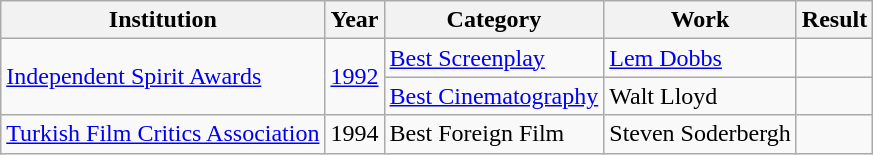<table class="wikitable">
<tr>
<th>Institution</th>
<th>Year</th>
<th>Category</th>
<th>Work</th>
<th>Result</th>
</tr>
<tr>
<td rowspan="2"><a href='#'>Independent Spirit Awards</a></td>
<td rowspan="2"><a href='#'>1992</a></td>
<td><a href='#'>Best Screenplay</a></td>
<td><a href='#'>Lem Dobbs</a></td>
<td></td>
</tr>
<tr>
<td><a href='#'>Best Cinematography</a></td>
<td>Walt Lloyd</td>
<td></td>
</tr>
<tr>
<td><a href='#'>Turkish Film Critics Association</a></td>
<td>1994</td>
<td>Best Foreign Film</td>
<td>Steven Soderbergh</td>
<td></td>
</tr>
</table>
